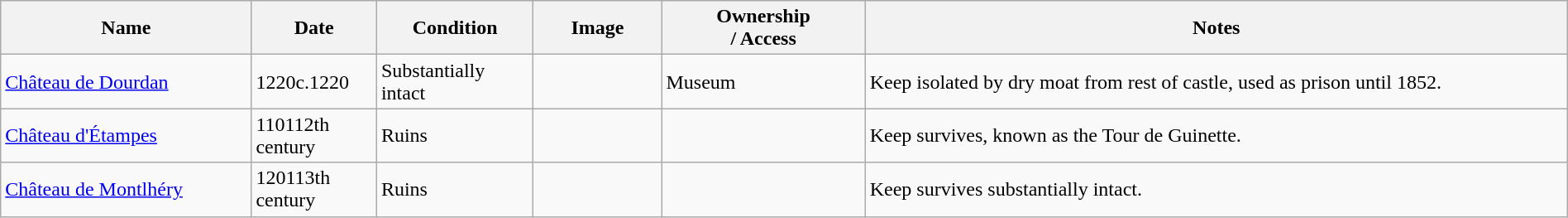<table class="wikitable sortable" width="100%">
<tr>
<th width="16%">Name<br></th>
<th width="8%">Date<br></th>
<th width="10%">Condition<br></th>
<th class="unsortable" width="96px">Image</th>
<th width="13%">Ownership<br>/ Access</th>
<th class="unsortable">Notes</th>
</tr>
<tr>
<td><a href='#'>Château de Dourdan</a></td>
<td><span>1220</span>c.1220</td>
<td>Substantially intact</td>
<td></td>
<td>Museum</td>
<td>Keep isolated by dry moat from rest of castle, used as prison until 1852.</td>
</tr>
<tr>
<td><a href='#'>Château d'Étampes</a></td>
<td><span>1101</span>12th century</td>
<td>Ruins</td>
<td></td>
<td></td>
<td>Keep survives, known as the Tour de Guinette.</td>
</tr>
<tr>
<td><a href='#'>Château de Montlhéry</a></td>
<td><span>1201</span>13th century</td>
<td>Ruins</td>
<td></td>
<td></td>
<td>Keep survives substantially intact.</td>
</tr>
</table>
